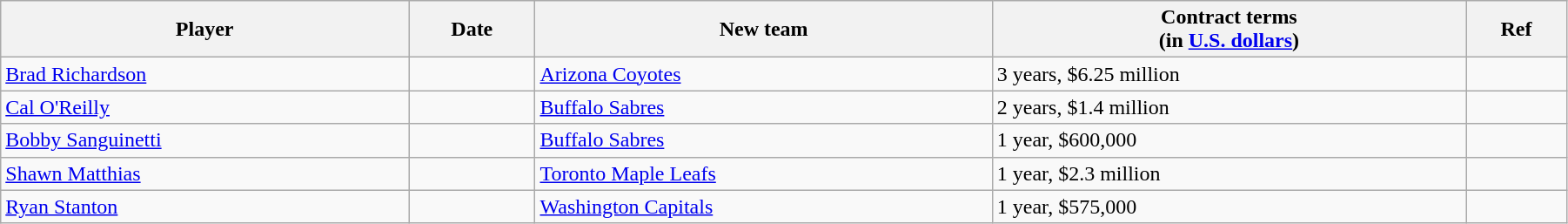<table class="wikitable" style="width:95%;">
<tr>
<th>Player</th>
<th>Date</th>
<th>New team</th>
<th>Contract terms<br>(in <a href='#'>U.S. dollars</a>)</th>
<th>Ref</th>
</tr>
<tr>
<td><a href='#'>Brad Richardson</a></td>
<td></td>
<td><a href='#'>Arizona Coyotes</a></td>
<td>3 years, $6.25 million</td>
<td></td>
</tr>
<tr>
<td><a href='#'>Cal O'Reilly</a></td>
<td></td>
<td><a href='#'>Buffalo Sabres</a></td>
<td>2 years, $1.4 million</td>
<td></td>
</tr>
<tr>
<td><a href='#'>Bobby Sanguinetti</a></td>
<td></td>
<td><a href='#'>Buffalo Sabres</a></td>
<td>1 year, $600,000</td>
<td></td>
</tr>
<tr>
<td><a href='#'>Shawn Matthias</a></td>
<td></td>
<td><a href='#'>Toronto Maple Leafs</a></td>
<td>1 year, $2.3 million</td>
<td></td>
</tr>
<tr>
<td><a href='#'>Ryan Stanton</a></td>
<td></td>
<td><a href='#'>Washington Capitals</a></td>
<td>1 year, $575,000</td>
<td></td>
</tr>
</table>
